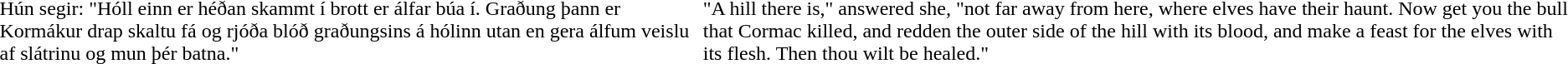<table>
<tr>
<td><br>Hún segir: "Hóll einn er héðan skammt í brott er álfar búa í. Graðung þann er Kormákur drap skaltu fá og rjóða blóð graðungsins á hólinn utan en gera álfum veislu af slátrinu og mun þér batna."</td>
<td><br>"A hill there is," answered she, "not far away from here, where elves have their haunt. Now get you the bull that Cormac killed, and redden the outer side of the hill with its blood, and make a feast for the elves with its flesh. Then thou wilt be healed."</td>
<td></td>
</tr>
</table>
